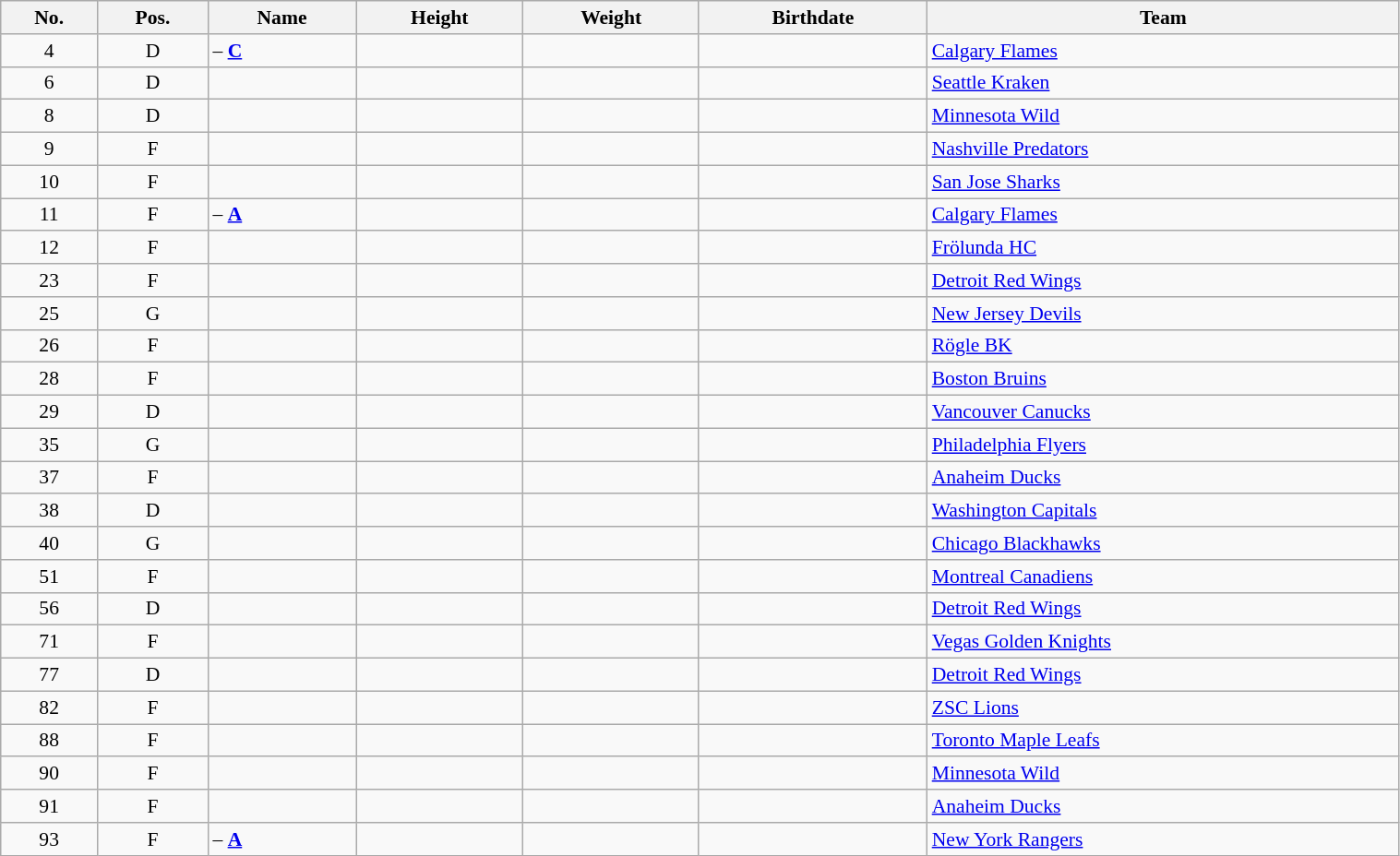<table width="80%" class="wikitable sortable" style="font-size: 90%; text-align: center;">
<tr>
<th>No.</th>
<th>Pos.</th>
<th>Name</th>
<th>Height</th>
<th>Weight</th>
<th>Birthdate</th>
<th>Team</th>
</tr>
<tr>
<td>4</td>
<td>D</td>
<td align=left> – <strong><a href='#'>C</a></strong></td>
<td></td>
<td></td>
<td></td>
<td style="text-align:left;"> <a href='#'>Calgary Flames</a></td>
</tr>
<tr>
<td>6</td>
<td>D</td>
<td align=left></td>
<td></td>
<td></td>
<td></td>
<td style="text-align:left;"> <a href='#'>Seattle Kraken</a></td>
</tr>
<tr>
<td>8</td>
<td>D</td>
<td align="left"></td>
<td></td>
<td></td>
<td></td>
<td style="text-align:left;"> <a href='#'>Minnesota Wild</a></td>
</tr>
<tr>
<td>9</td>
<td>F</td>
<td align="left"></td>
<td></td>
<td></td>
<td></td>
<td style="text-align:left;"> <a href='#'>Nashville Predators</a></td>
</tr>
<tr>
<td>10</td>
<td>F</td>
<td align=left></td>
<td></td>
<td></td>
<td></td>
<td style="text-align:left;"> <a href='#'>San Jose Sharks</a></td>
</tr>
<tr>
<td>11</td>
<td>F</td>
<td align=left> – <strong><a href='#'>A</a></strong></td>
<td></td>
<td></td>
<td></td>
<td style="text-align:left;"> <a href='#'>Calgary Flames</a></td>
</tr>
<tr>
<td>12</td>
<td>F</td>
<td align=left></td>
<td></td>
<td></td>
<td></td>
<td style="text-align:left;"> <a href='#'>Frölunda HC</a></td>
</tr>
<tr>
<td>23</td>
<td>F</td>
<td align="left"></td>
<td></td>
<td></td>
<td></td>
<td style="text-align:left;"> <a href='#'>Detroit Red Wings</a></td>
</tr>
<tr>
<td>25</td>
<td>G</td>
<td align=left></td>
<td></td>
<td></td>
<td></td>
<td style="text-align:left;"> <a href='#'>New Jersey Devils</a></td>
</tr>
<tr>
<td>26</td>
<td>F</td>
<td align="left"></td>
<td></td>
<td></td>
<td></td>
<td style="text-align:left;"> <a href='#'>Rögle BK</a></td>
</tr>
<tr>
<td>28</td>
<td>F</td>
<td align="left"></td>
<td></td>
<td></td>
<td></td>
<td style="text-align:left;"> <a href='#'>Boston Bruins</a></td>
</tr>
<tr>
<td>29</td>
<td>D</td>
<td align="left"></td>
<td></td>
<td></td>
<td></td>
<td style="text-align:left;"> <a href='#'>Vancouver Canucks</a></td>
</tr>
<tr>
<td>35</td>
<td>G</td>
<td align=left></td>
<td></td>
<td></td>
<td></td>
<td style="text-align:left;"> <a href='#'>Philadelphia Flyers</a></td>
</tr>
<tr>
<td>37</td>
<td>F</td>
<td align=left></td>
<td></td>
<td></td>
<td></td>
<td style="text-align:left;"> <a href='#'>Anaheim Ducks</a></td>
</tr>
<tr>
<td>38</td>
<td>D</td>
<td align=left></td>
<td></td>
<td></td>
<td></td>
<td style="text-align:left;"> <a href='#'>Washington Capitals</a></td>
</tr>
<tr>
<td>40</td>
<td>G</td>
<td align=left></td>
<td></td>
<td></td>
<td></td>
<td style="text-align:left;"> <a href='#'>Chicago Blackhawks</a></td>
</tr>
<tr>
<td>51</td>
<td>F</td>
<td align=left></td>
<td></td>
<td></td>
<td></td>
<td style="text-align:left;"> <a href='#'>Montreal Canadiens</a></td>
</tr>
<tr>
<td>56</td>
<td>D</td>
<td align=left></td>
<td></td>
<td></td>
<td></td>
<td style="text-align:left;"> <a href='#'>Detroit Red Wings</a></td>
</tr>
<tr>
<td>71</td>
<td>F</td>
<td align=left></td>
<td></td>
<td></td>
<td></td>
<td style="text-align:left;"> <a href='#'>Vegas Golden Knights</a></td>
</tr>
<tr>
<td>77</td>
<td>D</td>
<td align=left></td>
<td></td>
<td></td>
<td></td>
<td style="text-align:left;"> <a href='#'>Detroit Red Wings</a></td>
</tr>
<tr>
<td>82</td>
<td>F</td>
<td align=left></td>
<td></td>
<td></td>
<td></td>
<td style="text-align:left;"> <a href='#'>ZSC Lions</a></td>
</tr>
<tr>
<td>88</td>
<td>F</td>
<td align=left></td>
<td></td>
<td></td>
<td></td>
<td style="text-align:left;"> <a href='#'>Toronto Maple Leafs</a></td>
</tr>
<tr>
<td>90</td>
<td>F</td>
<td align=left></td>
<td></td>
<td></td>
<td></td>
<td style="text-align:left;"> <a href='#'>Minnesota Wild</a></td>
</tr>
<tr>
<td>91</td>
<td>F</td>
<td align=left></td>
<td></td>
<td></td>
<td></td>
<td style="text-align:left;"> <a href='#'>Anaheim Ducks</a></td>
</tr>
<tr>
<td>93</td>
<td>F</td>
<td align=left> – <strong><a href='#'>A</a></strong></td>
<td></td>
<td></td>
<td></td>
<td style="text-align:left;"> <a href='#'>New York Rangers</a></td>
</tr>
</table>
